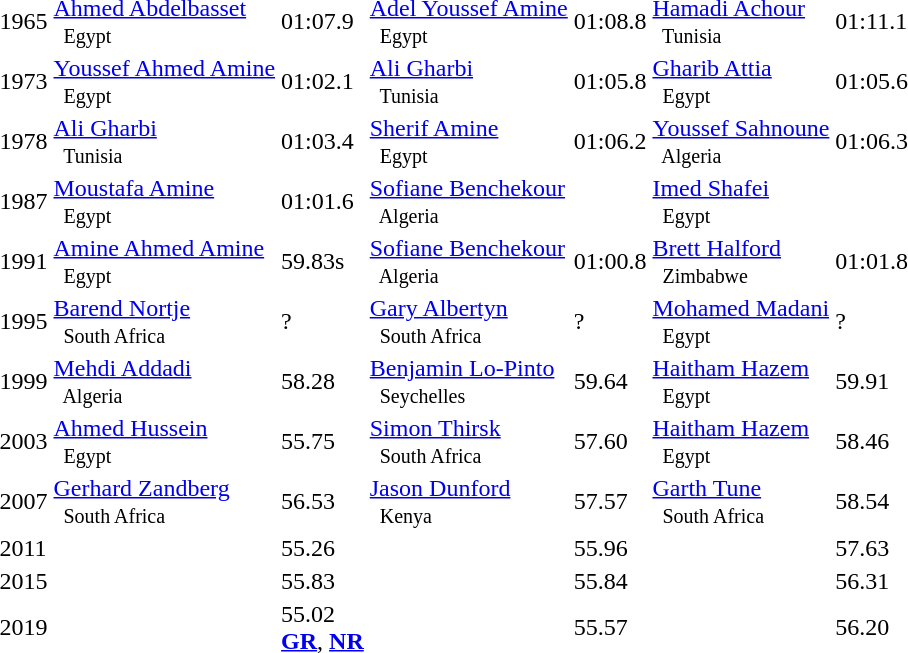<table>
<tr>
<td>1965</td>
<td><a href='#'>Ahmed Abdelbasset</a> <small><br>    Egypt </small></td>
<td>01:07.9</td>
<td><a href='#'>Adel Youssef Amine</a> <small><br>    Egypt </small></td>
<td>01:08.8</td>
<td><a href='#'>Hamadi Achour</a> <small><br>    Tunisia </small></td>
<td>01:11.1</td>
</tr>
<tr>
<td>1973</td>
<td><a href='#'>Youssef Ahmed Amine</a> <small><br>    Egypt </small></td>
<td>01:02.1</td>
<td><a href='#'>Ali Gharbi</a> <small><br>    Tunisia </small></td>
<td>01:05.8</td>
<td><a href='#'>Gharib Attia</a> <small><br>    Egypt </small></td>
<td>01:05.6</td>
</tr>
<tr>
<td>1978</td>
<td><a href='#'>Ali Gharbi</a> <small><br>    Tunisia </small></td>
<td>01:03.4</td>
<td><a href='#'>Sherif Amine</a> <small><br>    Egypt </small></td>
<td>01:06.2</td>
<td><a href='#'>Youssef Sahnoune</a> <small><br>    Algeria </small></td>
<td>01:06.3</td>
</tr>
<tr>
<td>1987</td>
<td><a href='#'>Moustafa Amine</a> <small><br>    Egypt </small></td>
<td>01:01.6</td>
<td><a href='#'>Sofiane Benchekour</a> <small><br>    Algeria </small></td>
<td></td>
<td><a href='#'>Imed Shafei</a> <small><br>    Egypt </small></td>
<td></td>
</tr>
<tr>
<td>1991</td>
<td><a href='#'>Amine Ahmed Amine</a> <small><br>    Egypt </small></td>
<td>59.83s</td>
<td><a href='#'>Sofiane Benchekour</a> <small><br>    Algeria </small></td>
<td>01:00.8</td>
<td><a href='#'>Brett Halford</a> <small><br>    Zimbabwe </small></td>
<td>01:01.8</td>
</tr>
<tr>
<td>1995</td>
<td><a href='#'>Barend Nortje</a> <small><br>    South Africa </small></td>
<td>?</td>
<td><a href='#'>Gary Albertyn</a> <small><br>    South Africa </small></td>
<td>?</td>
<td><a href='#'>Mohamed Madani</a> <small><br>    Egypt </small></td>
<td>?</td>
</tr>
<tr>
<td>1999</td>
<td><a href='#'>Mehdi Addadi</a> <small><br>    Algeria </small></td>
<td>58.28</td>
<td><a href='#'>Benjamin Lo-Pinto</a> <small><br>    Seychelles </small></td>
<td>59.64</td>
<td><a href='#'>Haitham Hazem</a> <small><br>    Egypt </small></td>
<td>59.91</td>
</tr>
<tr>
<td>2003</td>
<td><a href='#'>Ahmed Hussein</a> <small><br>    Egypt </small></td>
<td>55.75</td>
<td><a href='#'>Simon Thirsk</a> <small><br>    South Africa </small></td>
<td>57.60</td>
<td><a href='#'>Haitham Hazem</a> <small><br>    Egypt </small></td>
<td>58.46</td>
</tr>
<tr>
<td>2007</td>
<td><a href='#'>Gerhard Zandberg</a> <small><br>   South Africa</small></td>
<td>56.53</td>
<td><a href='#'>Jason Dunford</a> <small><br>   Kenya</small></td>
<td>57.57</td>
<td><a href='#'>Garth Tune</a> <small><br>   South Africa</small></td>
<td>58.54</td>
</tr>
<tr>
<td>2011</td>
<td></td>
<td>55.26</td>
<td></td>
<td>55.96</td>
<td></td>
<td>57.63</td>
</tr>
<tr>
<td>2015<br></td>
<td></td>
<td>55.83</td>
<td></td>
<td>55.84</td>
<td></td>
<td>56.31</td>
</tr>
<tr>
<td>2019<br></td>
<td></td>
<td>55.02<br><strong><a href='#'>GR</a></strong>, <strong><a href='#'>NR</a></strong></td>
<td></td>
<td>55.57</td>
<td></td>
<td>56.20</td>
</tr>
</table>
